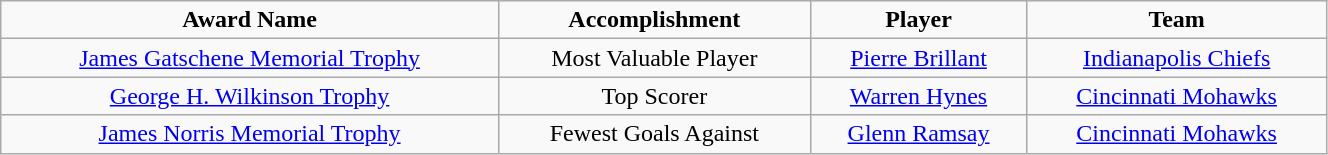<table class="wikitable" width="70%">
<tr align="center">
<td><strong>Award Name</strong></td>
<td><strong>Accomplishment</strong></td>
<td><strong>Player</strong></td>
<td><strong>Team</strong></td>
</tr>
<tr align="center">
<td><a href='#'>James Gatschene Memorial Trophy</a></td>
<td>Most Valuable Player</td>
<td><a href='#'>Pierre Brillant</a></td>
<td><a href='#'>Indianapolis Chiefs</a></td>
</tr>
<tr align="center">
<td><a href='#'>George H. Wilkinson Trophy</a></td>
<td>Top Scorer</td>
<td><a href='#'>Warren Hynes</a></td>
<td><a href='#'>Cincinnati Mohawks</a></td>
</tr>
<tr align="center">
<td><a href='#'>James Norris Memorial Trophy</a></td>
<td>Fewest Goals Against</td>
<td><a href='#'>Glenn Ramsay</a></td>
<td><a href='#'>Cincinnati Mohawks</a></td>
</tr>
</table>
